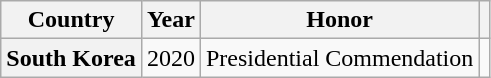<table class="wikitable plainrowheaders sortable" style="margin-right: 0;">
<tr>
<th scope="col">Country</th>
<th scope="col">Year</th>
<th scope="col">Honor</th>
<th scope="col" class="unsortable"></th>
</tr>
<tr>
<th scope="row">South Korea</th>
<td style="text-align:center">2020</td>
<td>Presidential Commendation</td>
<td style="text-align:center"></td>
</tr>
</table>
